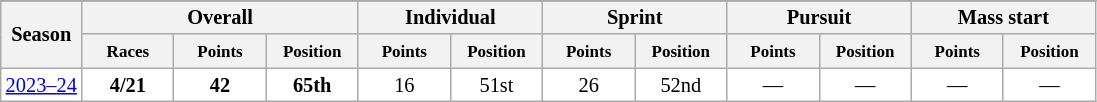<table class="wikitable" style="font-size:85%; text-align:center; border:grey solid 1px; border-collapse:collapse; background:#ffffff;">
<tr class="hintergrundfarbe5">
</tr>
<tr style="background:#efefef;">
<th colspan="1" rowspan="2" color:white; width:115px;">Season</th>
<th colspan="3" color:white; width:115px;">Overall</th>
<th colspan="2" color:white; width:115px;">Individual</th>
<th colspan="2" color:white; width:115px;">Sprint</th>
<th colspan="2" color:white; width:115px;">Pursuit</th>
<th colspan="2" color:white; width:115px;">Mass start</th>
</tr>
<tr>
<th style="width:55px;"><small>Races</small></th>
<th style="width:55px;"><small>Points</small></th>
<th style="width:55px;"><small>Position</small></th>
<th style="width:55px;"><small>Points</small></th>
<th style="width:55px;"><small>Position</small></th>
<th style="width:55px;"><small>Points</small></th>
<th style="width:55px;"><small>Position</small></th>
<th style="width:55px;"><small>Points</small></th>
<th style="width:55px;"><small>Position</small></th>
<th style="width:55px;"><small>Points</small></th>
<th style="width:55px;"><small>Position</small></th>
</tr>
<tr>
<td><a href='#'>2023–24</a></td>
<td><strong>4/21</strong></td>
<td><strong>42</strong></td>
<td><strong>65th</strong></td>
<td>16</td>
<td>51st</td>
<td>26</td>
<td>52nd</td>
<td>—</td>
<td>—</td>
<td>—</td>
<td>—</td>
</tr>
</table>
